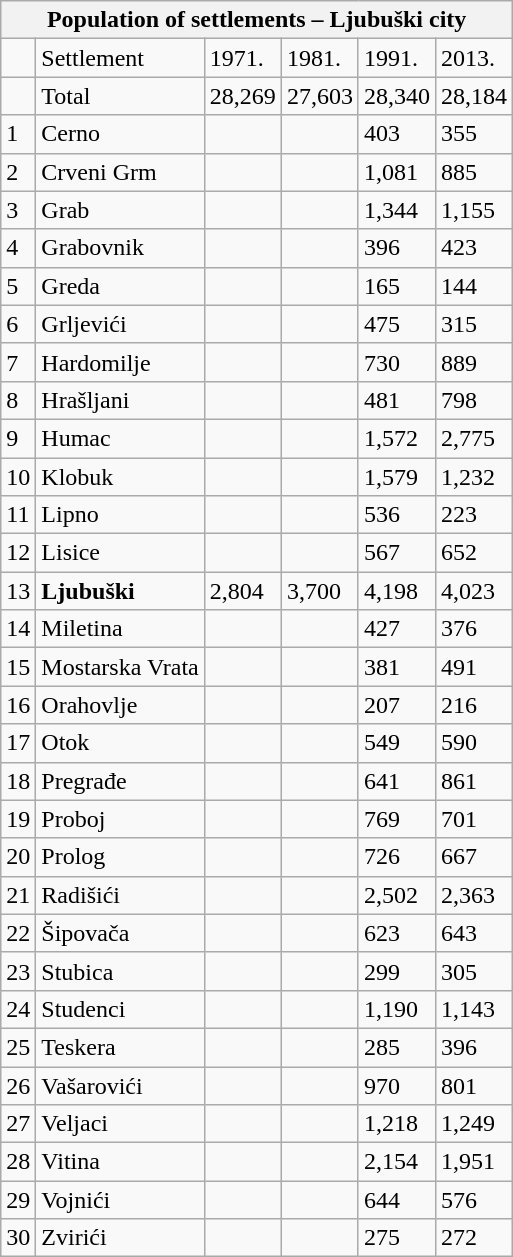<table class="wikitable">
<tr>
<th colspan="6">Population of settlements – Ljubuški city</th>
</tr>
<tr>
<td></td>
<td>Settlement</td>
<td>1971.</td>
<td>1981.</td>
<td>1991.</td>
<td>2013.</td>
</tr>
<tr>
<td></td>
<td>Total</td>
<td>28,269</td>
<td>27,603</td>
<td>28,340</td>
<td>28,184</td>
</tr>
<tr>
<td>1</td>
<td>Cerno</td>
<td></td>
<td></td>
<td>403</td>
<td>355</td>
</tr>
<tr>
<td>2</td>
<td>Crveni Grm</td>
<td></td>
<td></td>
<td>1,081</td>
<td>885</td>
</tr>
<tr>
<td>3</td>
<td>Grab</td>
<td></td>
<td></td>
<td>1,344</td>
<td>1,155</td>
</tr>
<tr>
<td>4</td>
<td>Grabovnik</td>
<td></td>
<td></td>
<td>396</td>
<td>423</td>
</tr>
<tr>
<td>5</td>
<td>Greda</td>
<td></td>
<td></td>
<td>165</td>
<td>144</td>
</tr>
<tr>
<td>6</td>
<td>Grljevići</td>
<td></td>
<td></td>
<td>475</td>
<td>315</td>
</tr>
<tr>
<td>7</td>
<td>Hardomilje</td>
<td></td>
<td></td>
<td>730</td>
<td>889</td>
</tr>
<tr>
<td>8</td>
<td>Hrašljani</td>
<td></td>
<td></td>
<td>481</td>
<td>798</td>
</tr>
<tr>
<td>9</td>
<td>Humac</td>
<td></td>
<td></td>
<td>1,572</td>
<td>2,775</td>
</tr>
<tr>
<td>10</td>
<td>Klobuk</td>
<td></td>
<td></td>
<td>1,579</td>
<td>1,232</td>
</tr>
<tr>
<td>11</td>
<td>Lipno</td>
<td></td>
<td></td>
<td>536</td>
<td>223</td>
</tr>
<tr>
<td>12</td>
<td>Lisice</td>
<td></td>
<td></td>
<td>567</td>
<td>652</td>
</tr>
<tr>
<td>13</td>
<td><strong>Ljubuški</strong></td>
<td>2,804</td>
<td>3,700</td>
<td>4,198</td>
<td>4,023</td>
</tr>
<tr>
<td>14</td>
<td>Miletina</td>
<td></td>
<td></td>
<td>427</td>
<td>376</td>
</tr>
<tr>
<td>15</td>
<td>Mostarska Vrata</td>
<td></td>
<td></td>
<td>381</td>
<td>491</td>
</tr>
<tr>
<td>16</td>
<td>Orahovlje</td>
<td></td>
<td></td>
<td>207</td>
<td>216</td>
</tr>
<tr>
<td>17</td>
<td>Otok</td>
<td></td>
<td></td>
<td>549</td>
<td>590</td>
</tr>
<tr>
<td>18</td>
<td>Pregrađe</td>
<td></td>
<td></td>
<td>641</td>
<td>861</td>
</tr>
<tr>
<td>19</td>
<td>Proboj</td>
<td></td>
<td></td>
<td>769</td>
<td>701</td>
</tr>
<tr>
<td>20</td>
<td>Prolog</td>
<td></td>
<td></td>
<td>726</td>
<td>667</td>
</tr>
<tr>
<td>21</td>
<td>Radišići</td>
<td></td>
<td></td>
<td>2,502</td>
<td>2,363</td>
</tr>
<tr>
<td>22</td>
<td>Šipovača</td>
<td></td>
<td></td>
<td>623</td>
<td>643</td>
</tr>
<tr>
<td>23</td>
<td>Stubica</td>
<td></td>
<td></td>
<td>299</td>
<td>305</td>
</tr>
<tr>
<td>24</td>
<td>Studenci</td>
<td></td>
<td></td>
<td>1,190</td>
<td>1,143</td>
</tr>
<tr>
<td>25</td>
<td>Teskera</td>
<td></td>
<td></td>
<td>285</td>
<td>396</td>
</tr>
<tr>
<td>26</td>
<td>Vašarovići</td>
<td></td>
<td></td>
<td>970</td>
<td>801</td>
</tr>
<tr>
<td>27</td>
<td>Veljaci</td>
<td></td>
<td></td>
<td>1,218</td>
<td>1,249</td>
</tr>
<tr>
<td>28</td>
<td>Vitina</td>
<td></td>
<td></td>
<td>2,154</td>
<td>1,951</td>
</tr>
<tr>
<td>29</td>
<td>Vojnići</td>
<td></td>
<td></td>
<td>644</td>
<td>576</td>
</tr>
<tr>
<td>30</td>
<td>Zvirići</td>
<td></td>
<td></td>
<td>275</td>
<td>272</td>
</tr>
</table>
